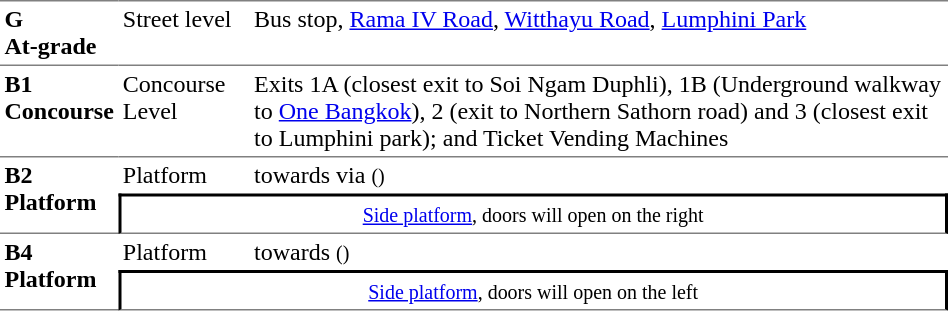<table width=50% table border=0 cellspacing=0 cellpadding=3>
<tr>
<td style = "border-top:solid 1px gray;border-bottom:solid 1px gray;" valign=top><strong>G<br>At-grade<br></strong></td>
<td style = "border-top:solid 1px gray;border-bottom:solid 1px gray;" valign=top>Street level</td>
<td style = "border-top:solid 1px gray;border-bottom:solid 1px gray;" valign=top>Bus stop, <a href='#'>Rama IV Road</a>, <a href='#'>Witthayu Road</a>, <a href='#'>Lumphini Park</a></td>
</tr>
<tr>
<td style = "border-bottom:solid 1px gray;" rowspan=1 valign=top><strong>B1<br>Concourse<br></strong></td>
<td style = "border-bottom:solid 1px gray;" valign=top>Concourse Level</td>
<td style = "border-bottom:solid 1px gray;" valign=top>Exits 1A (closest exit to Soi Ngam Duphli), 1B (Underground walkway to <a href='#'>One Bangkok</a>), 2 (exit to Northern Sathorn road) and 3 (closest exit to Lumphini park); and Ticket Vending Machines</td>
</tr>
<tr>
<td style = "border-bottom:solid 1px gray;" rowspan=2 valign=top><strong>B2<br>Platform</strong></td>
<td>Platform </td>
<td> towards  via  <small>()</small></td>
</tr>
<tr>
<td style="border-bottom:solid 1px gray;border-top:solid 2px black;border-right:solid 2px black;border-left:solid 2px black;" colspan=2 align=center><small><a href='#'>Side platform</a>, doors will open on the right</small></td>
</tr>
<tr>
<td style = "border-bottom:solid 1px gray;" rowspan=2 valign=top><strong>B4<br>Platform</strong></td>
<td>Platform </td>
<td> towards  <small>()</small></td>
</tr>
<tr>
<td style="border-bottom:solid 1px gray;border-top:solid 2px black;border-right:solid 2px black;border-left:solid 2px black;" colspan=2 align=center><small><a href='#'>Side platform</a>, doors will open on the left</small></td>
</tr>
</table>
